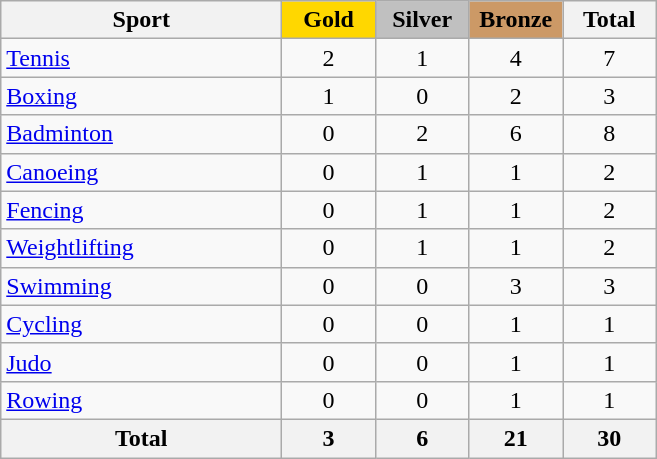<table class="wikitable sortable" style="text-align:center;">
<tr>
<th width=180>Sport</th>
<th scope="col" style="background:gold; width:55px;">Gold</th>
<th scope="col" style="background:silver; width:55px;">Silver</th>
<th scope="col" style="background:#cc9966; width:55px;">Bronze</th>
<th width=55>Total</th>
</tr>
<tr>
<td align=left><a href='#'>Tennis</a></td>
<td>2</td>
<td>1</td>
<td>4</td>
<td>7</td>
</tr>
<tr>
<td align=left><a href='#'>Boxing</a></td>
<td>1</td>
<td>0</td>
<td>2</td>
<td>3</td>
</tr>
<tr>
<td align=left><a href='#'>Badminton</a></td>
<td>0</td>
<td>2</td>
<td>6</td>
<td>8</td>
</tr>
<tr>
<td align=left><a href='#'>Canoeing</a></td>
<td>0</td>
<td>1</td>
<td>1</td>
<td>2</td>
</tr>
<tr>
<td align=left><a href='#'>Fencing</a></td>
<td>0</td>
<td>1</td>
<td>1</td>
<td>2</td>
</tr>
<tr>
<td align=left><a href='#'>Weightlifting</a></td>
<td>0</td>
<td>1</td>
<td>1</td>
<td>2</td>
</tr>
<tr>
<td align=left><a href='#'>Swimming</a></td>
<td>0</td>
<td>0</td>
<td>3</td>
<td>3</td>
</tr>
<tr>
<td align=left><a href='#'>Cycling</a></td>
<td>0</td>
<td>0</td>
<td>1</td>
<td>1</td>
</tr>
<tr>
<td align=left><a href='#'>Judo</a></td>
<td>0</td>
<td>0</td>
<td>1</td>
<td>1</td>
</tr>
<tr>
<td align=left><a href='#'>Rowing</a></td>
<td>0</td>
<td>0</td>
<td>1</td>
<td>1</td>
</tr>
<tr class="sortbottom">
<th>Total</th>
<th>3</th>
<th>6</th>
<th>21</th>
<th>30</th>
</tr>
</table>
